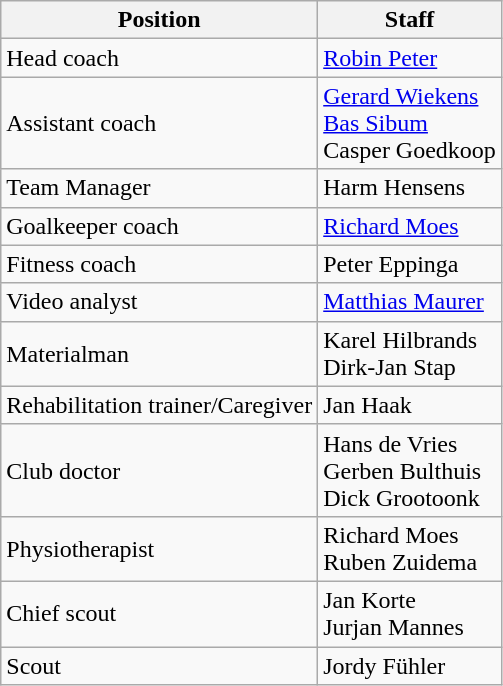<table class="wikitable">
<tr>
<th>Position</th>
<th>Staff</th>
</tr>
<tr>
<td>Head coach</td>
<td> <a href='#'>Robin Peter</a></td>
</tr>
<tr>
<td>Assistant coach</td>
<td> <a href='#'>Gerard Wiekens</a> <br>  <a href='#'>Bas Sibum</a> <br>  Casper Goedkoop</td>
</tr>
<tr>
<td>Team Manager</td>
<td> Harm Hensens</td>
</tr>
<tr>
<td>Goalkeeper coach</td>
<td> <a href='#'>Richard Moes</a></td>
</tr>
<tr>
<td>Fitness coach</td>
<td> Peter Eppinga</td>
</tr>
<tr>
<td>Video analyst</td>
<td> <a href='#'>Matthias Maurer</a></td>
</tr>
<tr>
<td>Materialman</td>
<td> Karel Hilbrands <br>  Dirk-Jan Stap</td>
</tr>
<tr>
<td>Rehabilitation trainer/Caregiver</td>
<td> Jan Haak</td>
</tr>
<tr>
<td>Club doctor</td>
<td> Hans de Vries <br>  Gerben Bulthuis <br>  Dick Grootoonk</td>
</tr>
<tr>
<td>Physiotherapist</td>
<td> Richard Moes <br>  Ruben Zuidema</td>
</tr>
<tr>
<td>Chief scout</td>
<td> Jan Korte <br>  Jurjan Mannes</td>
</tr>
<tr>
<td>Scout</td>
<td> Jordy Fühler</td>
</tr>
</table>
